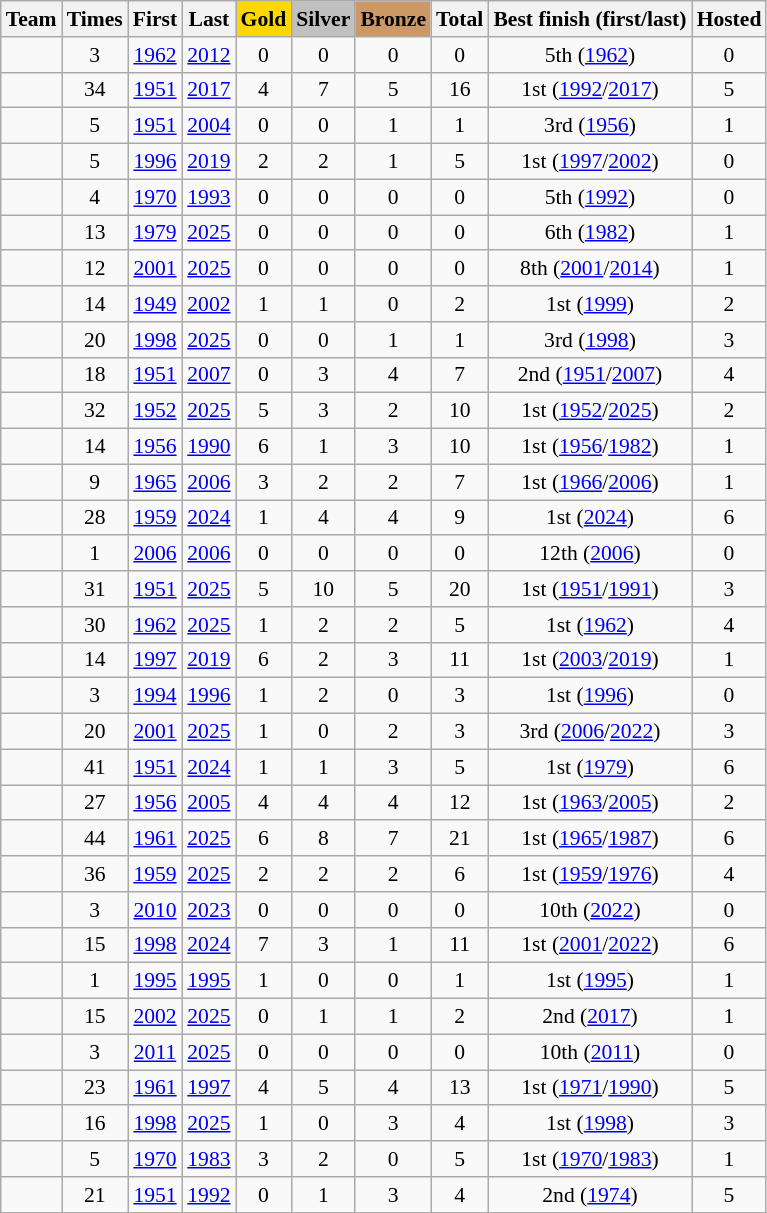<table class="wikitable sortable" style="text-align:center; font-size:90%;">
<tr>
<th>Team</th>
<th>Times</th>
<th>First</th>
<th>Last</th>
<th style="background:gold">Gold</th>
<th style="background:silver">Silver</th>
<th style="background:#c96">Bronze</th>
<th>Total</th>
<th>Best finish (first/last)</th>
<th>Hosted</th>
</tr>
<tr>
<td align=left></td>
<td>3</td>
<td><a href='#'>1962</a></td>
<td><a href='#'>2012</a></td>
<td>0</td>
<td>0</td>
<td>0</td>
<td>0</td>
<td>5th (<a href='#'>1962</a>)</td>
<td>0</td>
</tr>
<tr>
<td align=left></td>
<td>34</td>
<td><a href='#'>1951</a></td>
<td><a href='#'>2017</a></td>
<td>4</td>
<td>7</td>
<td>5</td>
<td>16</td>
<td>1st (<a href='#'>1992</a>/<a href='#'>2017</a>)</td>
<td>5</td>
</tr>
<tr>
<td align=left></td>
<td>5</td>
<td><a href='#'>1951</a></td>
<td><a href='#'>2004</a></td>
<td>0</td>
<td>0</td>
<td>1</td>
<td>1</td>
<td>3rd (<a href='#'>1956</a>)</td>
<td>1</td>
</tr>
<tr>
<td align=left></td>
<td>5</td>
<td><a href='#'>1996</a></td>
<td><a href='#'>2019</a></td>
<td>2</td>
<td>2</td>
<td>1</td>
<td>5</td>
<td>1st (<a href='#'>1997</a>/<a href='#'>2002</a>)</td>
<td>0</td>
</tr>
<tr>
<td align=left></td>
<td>4</td>
<td><a href='#'>1970</a></td>
<td><a href='#'>1993</a></td>
<td>0</td>
<td>0</td>
<td>0</td>
<td>0</td>
<td>5th (<a href='#'>1992</a>)</td>
<td>0</td>
</tr>
<tr>
<td align=left></td>
<td>13</td>
<td><a href='#'>1979</a></td>
<td><a href='#'>2025</a></td>
<td>0</td>
<td>0</td>
<td>0</td>
<td>0</td>
<td>6th (<a href='#'>1982</a>)</td>
<td>1</td>
</tr>
<tr>
<td align=left></td>
<td>12</td>
<td><a href='#'>2001</a></td>
<td><a href='#'>2025</a></td>
<td>0</td>
<td>0</td>
<td>0</td>
<td>0</td>
<td>8th (<a href='#'>2001</a>/<a href='#'>2014</a>)</td>
<td>1</td>
</tr>
<tr>
<td align=left></td>
<td>14</td>
<td><a href='#'>1949</a></td>
<td><a href='#'>2002</a></td>
<td>1</td>
<td>1</td>
<td>0</td>
<td>2</td>
<td>1st (<a href='#'>1999</a>)</td>
<td>2</td>
</tr>
<tr>
<td align=left></td>
<td>20</td>
<td><a href='#'>1998</a></td>
<td><a href='#'>2025</a></td>
<td>0</td>
<td>0</td>
<td>1</td>
<td>1</td>
<td>3rd (<a href='#'>1998</a>)</td>
<td>3</td>
</tr>
<tr>
<td align=left></td>
<td>18</td>
<td><a href='#'>1951</a></td>
<td><a href='#'>2007</a></td>
<td>0</td>
<td>3</td>
<td>4</td>
<td>7</td>
<td>2nd (<a href='#'>1951</a>/<a href='#'>2007</a>)</td>
<td>4</td>
</tr>
<tr>
<td align=left></td>
<td>32</td>
<td><a href='#'>1952</a></td>
<td><a href='#'>2025</a></td>
<td>5</td>
<td>3</td>
<td>2</td>
<td>10</td>
<td>1st (<a href='#'>1952</a>/<a href='#'>2025</a>)</td>
<td>2</td>
</tr>
<tr>
<td align=left><em></em></td>
<td>14</td>
<td><a href='#'>1956</a></td>
<td><a href='#'>1990</a></td>
<td>6</td>
<td>1</td>
<td>3</td>
<td>10</td>
<td>1st (<a href='#'>1956</a>/<a href='#'>1982</a>)</td>
<td>1</td>
</tr>
<tr>
<td align=left></td>
<td>9</td>
<td><a href='#'>1965</a></td>
<td><a href='#'>2006</a></td>
<td>3</td>
<td>2</td>
<td>2</td>
<td>7</td>
<td>1st (<a href='#'>1966</a>/<a href='#'>2006</a>)</td>
<td>1</td>
</tr>
<tr>
<td align=left></td>
<td>28</td>
<td><a href='#'>1959</a></td>
<td><a href='#'>2024</a></td>
<td>1</td>
<td>4</td>
<td>4</td>
<td>9</td>
<td>1st (<a href='#'>2024</a>)</td>
<td>6</td>
</tr>
<tr>
<td align=left></td>
<td>1</td>
<td><a href='#'>2006</a></td>
<td><a href='#'>2006</a></td>
<td>0</td>
<td>0</td>
<td>0</td>
<td>0</td>
<td>12th (<a href='#'>2006</a>)</td>
<td>0</td>
</tr>
<tr>
<td align=left></td>
<td>31</td>
<td><a href='#'>1951</a></td>
<td><a href='#'>2025</a></td>
<td>5</td>
<td>10</td>
<td>5</td>
<td>20</td>
<td>1st (<a href='#'>1951</a>/<a href='#'>1991</a>)</td>
<td>3</td>
</tr>
<tr>
<td align=left></td>
<td>30</td>
<td><a href='#'>1962</a></td>
<td><a href='#'>2025</a></td>
<td>1</td>
<td>2</td>
<td>2</td>
<td>5</td>
<td>1st (<a href='#'>1962</a>)</td>
<td>4</td>
</tr>
<tr>
<td align=left></td>
<td>14</td>
<td><a href='#'>1997</a></td>
<td><a href='#'>2019</a></td>
<td>6</td>
<td>2</td>
<td>3</td>
<td>11</td>
<td>1st (<a href='#'>2003</a>/<a href='#'>2019</a>)</td>
<td>1</td>
</tr>
<tr>
<td align=left></td>
<td>3</td>
<td><a href='#'>1994</a></td>
<td><a href='#'>1996</a></td>
<td>1</td>
<td>2</td>
<td>0</td>
<td>3</td>
<td>1st (<a href='#'>1996</a>)</td>
<td>0</td>
</tr>
<tr>
<td align=left></td>
<td>20</td>
<td><a href='#'>2001</a></td>
<td><a href='#'>2025</a></td>
<td>1</td>
<td>0</td>
<td>2</td>
<td>3</td>
<td>3rd (<a href='#'>2006</a>/<a href='#'>2022</a>)</td>
<td>3</td>
</tr>
<tr>
<td align=left></td>
<td>41</td>
<td><a href='#'>1951</a></td>
<td><a href='#'>2024</a></td>
<td>1</td>
<td>1</td>
<td>3</td>
<td>5</td>
<td>1st (<a href='#'>1979</a>)</td>
<td>6</td>
</tr>
<tr>
<td align=left></td>
<td>27</td>
<td><a href='#'>1956</a></td>
<td><a href='#'>2005</a></td>
<td>4</td>
<td>4</td>
<td>4</td>
<td>12</td>
<td>1st (<a href='#'>1963</a>/<a href='#'>2005</a>)</td>
<td>2</td>
</tr>
<tr>
<td align=left></td>
<td>44</td>
<td><a href='#'>1961</a></td>
<td><a href='#'>2025</a></td>
<td>6</td>
<td>8</td>
<td>7</td>
<td>21</td>
<td>1st (<a href='#'>1965</a>/<a href='#'>1987</a>)</td>
<td>6</td>
</tr>
<tr>
<td align=left></td>
<td>36</td>
<td><a href='#'>1959</a></td>
<td><a href='#'>2025</a></td>
<td>2</td>
<td>2</td>
<td>2</td>
<td>6</td>
<td>1st (<a href='#'>1959</a>/<a href='#'>1976</a>)</td>
<td>4</td>
</tr>
<tr>
<td align=left></td>
<td>3</td>
<td><a href='#'>2010</a></td>
<td><a href='#'>2023</a></td>
<td>0</td>
<td>0</td>
<td>0</td>
<td>0</td>
<td>10th (<a href='#'>2022</a>)</td>
<td>0</td>
</tr>
<tr>
<td align=left></td>
<td>15</td>
<td><a href='#'>1998</a></td>
<td><a href='#'>2024</a></td>
<td>7</td>
<td>3</td>
<td>1</td>
<td>11</td>
<td>1st (<a href='#'>2001</a>/<a href='#'>2022</a>)</td>
<td>6</td>
</tr>
<tr>
<td align=left></td>
<td>1</td>
<td><a href='#'>1995</a></td>
<td><a href='#'>1995</a></td>
<td>1</td>
<td>0</td>
<td>0</td>
<td>1</td>
<td>1st (<a href='#'>1995</a>)</td>
<td>1</td>
</tr>
<tr>
<td align=left></td>
<td>15</td>
<td><a href='#'>2002</a></td>
<td><a href='#'>2025</a></td>
<td>0</td>
<td>1</td>
<td>1</td>
<td>2</td>
<td>2nd (<a href='#'>2017</a>)</td>
<td>1</td>
</tr>
<tr>
<td align=left></td>
<td>3</td>
<td><a href='#'>2011</a></td>
<td><a href='#'>2025</a></td>
<td>0</td>
<td>0</td>
<td>0</td>
<td>0</td>
<td>10th (<a href='#'>2011</a>)</td>
<td>0</td>
</tr>
<tr>
<td align=left></td>
<td>23</td>
<td><a href='#'>1961</a></td>
<td><a href='#'>1997</a></td>
<td>4</td>
<td>5</td>
<td>4</td>
<td>13</td>
<td>1st (<a href='#'>1971</a>/<a href='#'>1990</a>)</td>
<td>5</td>
</tr>
<tr>
<td align=left></td>
<td>16</td>
<td><a href='#'>1998</a></td>
<td><a href='#'>2025</a></td>
<td>1</td>
<td>0</td>
<td>3</td>
<td>4</td>
<td>1st (<a href='#'>1998</a>)</td>
<td>3</td>
</tr>
<tr>
<td align=left></td>
<td>5</td>
<td><a href='#'>1970</a></td>
<td><a href='#'>1983</a></td>
<td>3</td>
<td>2</td>
<td>0</td>
<td>5</td>
<td>1st (<a href='#'>1970</a>/<a href='#'>1983</a>)</td>
<td>1</td>
</tr>
<tr>
<td align=left><em></em></td>
<td>21</td>
<td><a href='#'>1951</a></td>
<td><a href='#'>1992</a></td>
<td>0</td>
<td>1</td>
<td>3</td>
<td>4</td>
<td>2nd (<a href='#'>1974</a>)</td>
<td>5</td>
</tr>
</table>
